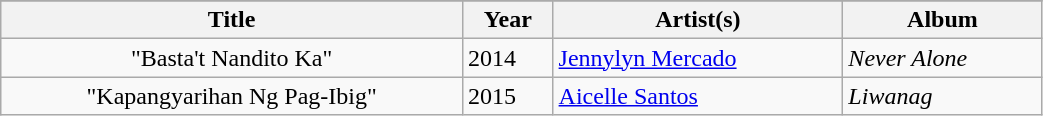<table class="wikitable sortable" style="width:55%">
<tr style="text-align:center;">
</tr>
<tr>
<th>Title</th>
<th>Year</th>
<th>Artist(s)</th>
<th>Album</th>
</tr>
<tr>
<td align="center">"Basta't Nandito Ka"</td>
<td>2014</td>
<td><a href='#'>Jennylyn Mercado</a></td>
<td><em>Never Alone</em></td>
</tr>
<tr>
<td align="center">"Kapangyarihan Ng Pag-Ibig"</td>
<td>2015</td>
<td><a href='#'>Aicelle Santos</a></td>
<td><em>Liwanag</em></td>
</tr>
</table>
